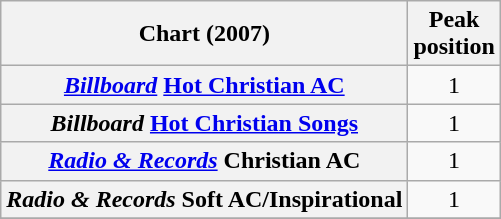<table class="wikitable plainrowheaders" style="text-align:center;">
<tr>
<th scope="col">Chart (2007)</th>
<th scope="col">Peak<br>position</th>
</tr>
<tr>
<th scope="row"><em><a href='#'>Billboard</a></em> <a href='#'>Hot Christian AC</a></th>
<td align="center">1</td>
</tr>
<tr>
<th scope="row"><em>Billboard</em> <a href='#'>Hot Christian Songs</a></th>
<td align="center">1</td>
</tr>
<tr>
<th scope="row"><em><a href='#'>Radio & Records</a></em> Christian AC</th>
<td align="center">1</td>
</tr>
<tr>
<th scope="row"><em>Radio & Records</em> Soft AC/Inspirational</th>
<td align="center">1</td>
</tr>
<tr>
</tr>
</table>
